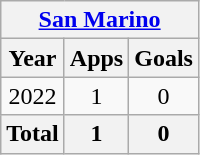<table class="wikitable" style="text-align:center">
<tr>
<th colspan=3><a href='#'>San Marino</a></th>
</tr>
<tr>
<th>Year</th>
<th>Apps</th>
<th>Goals</th>
</tr>
<tr>
<td>2022</td>
<td>1</td>
<td>0</td>
</tr>
<tr>
<th>Total</th>
<th>1</th>
<th>0</th>
</tr>
</table>
